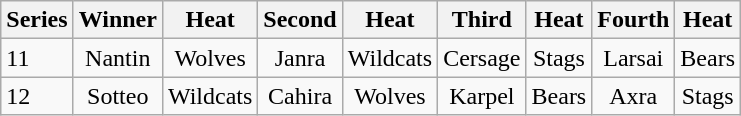<table class="wikitable" style="margin">
<tr>
<th>Series</th>
<th>Winner</th>
<th>Heat</th>
<th>Second</th>
<th>Heat</th>
<th>Third</th>
<th>Heat</th>
<th>Fourth</th>
<th>Heat</th>
</tr>
<tr>
<td>11</td>
<td style="text-align:center;">Nantin</td>
<td style="text-align:center;">Wolves</td>
<td style="text-align:center;">Janra</td>
<td style="text-align:center;">Wildcats</td>
<td style="text-align:center;">Cersage</td>
<td style="text-align:center;">Stags</td>
<td style="text-align:center;">Larsai</td>
<td style="text-align:center;">Bears</td>
</tr>
<tr>
<td>12</td>
<td style="text-align:center;">Sotteo</td>
<td style="text-align:center;">Wildcats</td>
<td style="text-align:center;">Cahira</td>
<td style="text-align:center;">Wolves</td>
<td style="text-align:center;">Karpel</td>
<td style="text-align:center;">Bears</td>
<td style="text-align:center;">Axra</td>
<td style="text-align:center;">Stags</td>
</tr>
</table>
